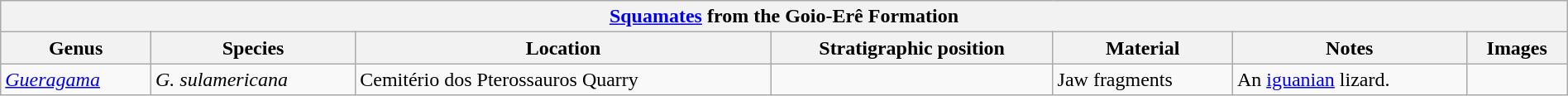<table class="wikitable"  style="margin:auto; width:100%;">
<tr>
<th colspan="7" align="center"><strong><a href='#'>Squamates</a> from the Goio-Erê Formation</strong></th>
</tr>
<tr>
<th>Genus</th>
<th>Species</th>
<th>Location</th>
<th>Stratigraphic position</th>
<th>Material</th>
<th>Notes</th>
<th>Images</th>
</tr>
<tr>
<td><em><a href='#'>Gueragama</a></em></td>
<td><em>G. sulamericana</em></td>
<td>Cemitério dos Pterossauros Quarry</td>
<td></td>
<td>Jaw fragments</td>
<td>An <a href='#'>iguanian</a> lizard.</td>
<td></td>
</tr>
</table>
